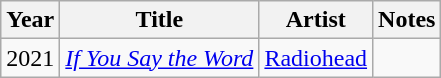<table class="wikitable">
<tr>
<th>Year</th>
<th>Title</th>
<th>Artist</th>
<th>Notes</th>
</tr>
<tr>
<td>2021</td>
<td><em><a href='#'>If You Say the Word</a></em></td>
<td><a href='#'>Radiohead</a></td>
<td></td>
</tr>
</table>
